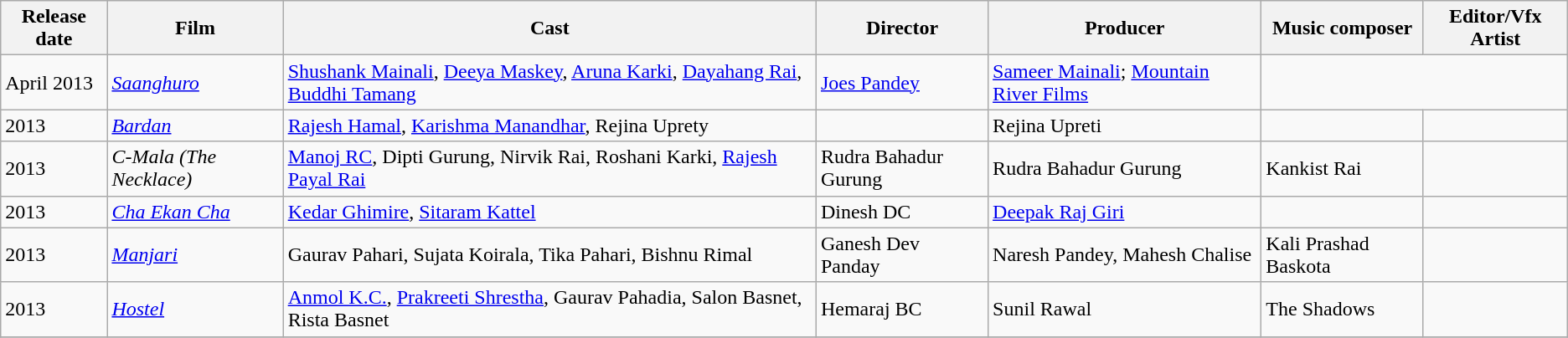<table class="wikitable sortable">
<tr>
<th>Release date</th>
<th>Film</th>
<th>Cast</th>
<th>Director</th>
<th>Producer</th>
<th>Music composer</th>
<th>Editor/Vfx Artist</th>
</tr>
<tr>
<td>April 2013</td>
<td><em><a href='#'>Saanghuro</a></em></td>
<td><a href='#'>Shushank Mainali</a>, <a href='#'>Deeya Maskey</a>, <a href='#'>Aruna Karki</a>, <a href='#'>Dayahang Rai</a>, <a href='#'>Buddhi Tamang</a></td>
<td><a href='#'>Joes Pandey</a></td>
<td><a href='#'>Sameer Mainali</a>; <a href='#'>Mountain River Films</a></td>
</tr>
<tr>
<td>2013</td>
<td><em><a href='#'>Bardan</a></em></td>
<td><a href='#'>Rajesh Hamal</a>, <a href='#'>Karishma Manandhar</a>, Rejina Uprety</td>
<td></td>
<td>Rejina Upreti</td>
<td></td>
<td></td>
</tr>
<tr>
<td>2013</td>
<td><em>C-Mala (The Necklace)</em></td>
<td><a href='#'>Manoj RC</a>, Dipti Gurung, Nirvik Rai, Roshani Karki, <a href='#'>Rajesh Payal Rai</a></td>
<td>Rudra Bahadur Gurung</td>
<td>Rudra Bahadur Gurung</td>
<td>Kankist Rai</td>
<td></td>
</tr>
<tr>
<td>2013</td>
<td><em><a href='#'>Cha Ekan Cha</a></em></td>
<td><a href='#'>Kedar Ghimire</a>, <a href='#'>Sitaram Kattel</a></td>
<td>Dinesh DC</td>
<td><a href='#'>Deepak Raj Giri</a></td>
<td></td>
<td></td>
</tr>
<tr>
<td>2013</td>
<td><em><a href='#'>Manjari</a></em></td>
<td>Gaurav Pahari, Sujata Koirala, Tika Pahari, Bishnu Rimal</td>
<td>Ganesh Dev Panday</td>
<td>Naresh Pandey, Mahesh Chalise</td>
<td>Kali Prashad Baskota</td>
<td></td>
</tr>
<tr>
<td>2013</td>
<td><a href='#'><em>Hostel</em></a></td>
<td><a href='#'>Anmol K.C.</a>, <a href='#'>Prakreeti Shrestha</a>, Gaurav Pahadia, Salon Basnet, Rista Basnet</td>
<td>Hemaraj BC</td>
<td>Sunil Rawal</td>
<td>The Shadows</td>
<td></td>
</tr>
<tr>
</tr>
</table>
